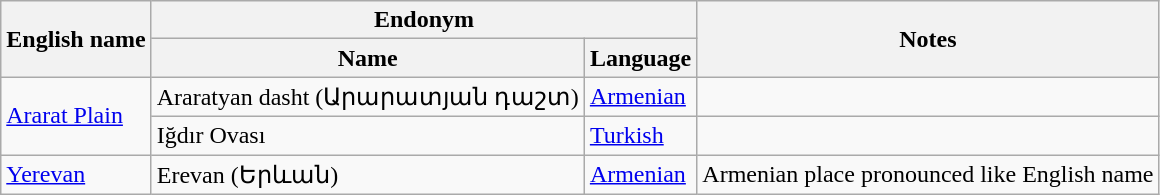<table class="wikitable sortable mw-collapsible">
<tr>
<th rowspan="2">English name</th>
<th colspan="2">Endonym</th>
<th rowspan="2">Notes</th>
</tr>
<tr>
<th>Name</th>
<th>Language</th>
</tr>
<tr>
<td rowspan="2"><a href='#'>Ararat Plain</a></td>
<td>Araratyan dasht (Արարատյան դաշտ)</td>
<td><a href='#'>Armenian</a></td>
<td></td>
</tr>
<tr>
<td>Iğdır Ovası</td>
<td><a href='#'>Turkish</a></td>
<td></td>
</tr>
<tr>
<td><a href='#'>Yerevan</a></td>
<td>Erevan (Երևան)</td>
<td><a href='#'>Armenian</a></td>
<td>Armenian place pronounced like English name</td>
</tr>
</table>
